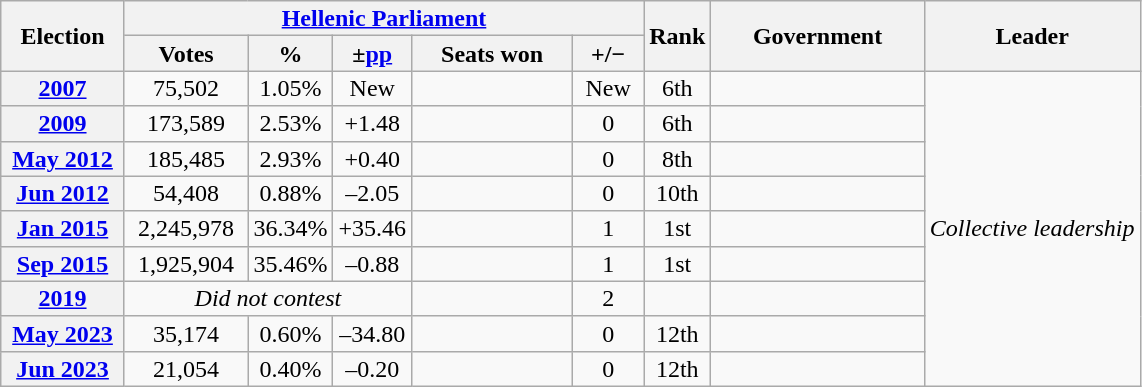<table class="wikitable" style="text-align:center; line-height:16px;">
<tr>
<th rowspan="2" style="width:75px;">Election</th>
<th colspan="5"><a href='#'>Hellenic Parliament</a></th>
<th rowspan="2" style="width:30px;">Rank</th>
<th rowspan="2" style="width:135px;">Government</th>
<th rowspan="2">Leader</th>
</tr>
<tr>
<th style="width:75px;">Votes</th>
<th style="width:45px;">%</th>
<th style="width:45px;">±<a href='#'>pp</a></th>
<th style="width:100px;">Seats won</th>
<th style="width:40px;">+/−</th>
</tr>
<tr>
<th><a href='#'>2007</a></th>
<td>75,502</td>
<td>1.05%</td>
<td>New</td>
<td></td>
<td>New</td>
<td>6th</td>
<td></td>
<td rowspan=9><em>Collective leadership</em></td>
</tr>
<tr>
<th><a href='#'>2009</a></th>
<td>173,589</td>
<td>2.53%</td>
<td>+1.48</td>
<td></td>
<td> 0</td>
<td>6th</td>
<td></td>
</tr>
<tr>
<th><a href='#'>May 2012</a></th>
<td>185,485</td>
<td>2.93%</td>
<td>+0.40</td>
<td></td>
<td> 0</td>
<td>8th</td>
<td></td>
</tr>
<tr>
<th><a href='#'>Jun 2012</a></th>
<td>54,408</td>
<td>0.88%</td>
<td>–2.05</td>
<td></td>
<td> 0</td>
<td>10th</td>
<td></td>
</tr>
<tr>
<th><a href='#'>Jan 2015</a></th>
<td>2,245,978</td>
<td>36.34%</td>
<td>+35.46</td>
<td></td>
<td> 1</td>
<td>1st</td>
<td></td>
</tr>
<tr>
<th><a href='#'>Sep 2015</a></th>
<td>1,925,904</td>
<td>35.46%</td>
<td>–0.88</td>
<td></td>
<td> 1</td>
<td>1st</td>
<td></td>
</tr>
<tr>
<th><a href='#'>2019</a></th>
<td colspan=3><em>Did not contest</em></td>
<td></td>
<td> 2</td>
<td></td>
<td></td>
</tr>
<tr>
<th><a href='#'>May 2023</a></th>
<td>35,174</td>
<td>0.60%</td>
<td>–34.80</td>
<td></td>
<td> 0</td>
<td>12th</td>
<td></td>
</tr>
<tr>
<th><a href='#'>Jun 2023</a></th>
<td>21,054</td>
<td>0.40%</td>
<td>–0.20</td>
<td></td>
<td> 0</td>
<td>12th</td>
<td></td>
</tr>
</table>
